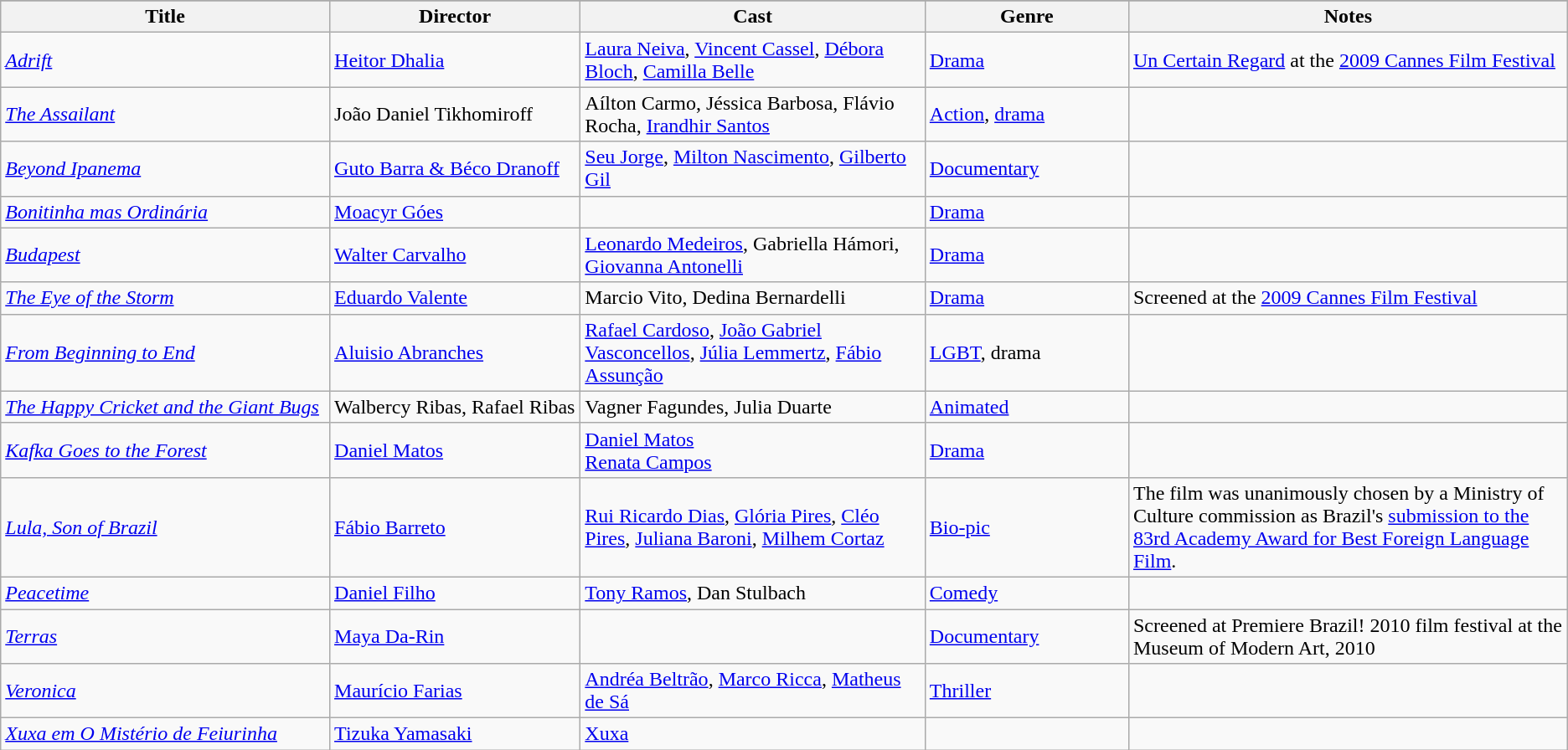<table class="wikitable sortable">
<tr>
</tr>
<tr>
<th width=21%>Title</th>
<th width=16%>Director</th>
<th width=22%>Cast</th>
<th width=13%>Genre</th>
<th width=28%>Notes</th>
</tr>
<tr>
<td><em><a href='#'>Adrift</a></em></td>
<td><a href='#'>Heitor Dhalia</a></td>
<td><a href='#'>Laura Neiva</a>, <a href='#'>Vincent Cassel</a>, <a href='#'>Débora Bloch</a>, <a href='#'>Camilla Belle</a></td>
<td><a href='#'>Drama</a></td>
<td><a href='#'>Un Certain Regard</a> at the <a href='#'>2009 Cannes Film Festival</a></td>
</tr>
<tr>
<td><em><a href='#'>The Assailant</a></em></td>
<td>João Daniel Tikhomiroff</td>
<td>Aílton Carmo, Jéssica Barbosa, Flávio Rocha, <a href='#'>Irandhir Santos</a></td>
<td><a href='#'>Action</a>, <a href='#'>drama</a></td>
<td></td>
</tr>
<tr>
<td><em><a href='#'>Beyond Ipanema</a></em></td>
<td><a href='#'>Guto Barra & Béco Dranoff</a></td>
<td><a href='#'>Seu Jorge</a>, <a href='#'>Milton Nascimento</a>, <a href='#'>Gilberto Gil</a></td>
<td><a href='#'>Documentary</a></td>
<td></td>
</tr>
<tr>
<td><em><a href='#'>Bonitinha mas Ordinária</a></em></td>
<td><a href='#'>Moacyr Góes</a></td>
<td></td>
<td><a href='#'>Drama</a></td>
<td></td>
</tr>
<tr>
<td><em><a href='#'>Budapest</a></em></td>
<td><a href='#'>Walter Carvalho</a></td>
<td><a href='#'>Leonardo Medeiros</a>, Gabriella Hámori, <a href='#'>Giovanna Antonelli</a></td>
<td><a href='#'>Drama</a></td>
<td></td>
</tr>
<tr>
<td><em><a href='#'>The Eye of the Storm</a></em></td>
<td><a href='#'>Eduardo Valente</a></td>
<td>Marcio Vito, Dedina Bernardelli</td>
<td><a href='#'>Drama</a></td>
<td>Screened at the <a href='#'>2009 Cannes Film Festival</a></td>
</tr>
<tr>
<td><em><a href='#'>From Beginning to End</a></em></td>
<td><a href='#'>Aluisio Abranches</a></td>
<td><a href='#'>Rafael Cardoso</a>, <a href='#'>João Gabriel Vasconcellos</a>, <a href='#'>Júlia Lemmertz</a>, <a href='#'>Fábio Assunção</a></td>
<td><a href='#'>LGBT</a>, drama</td>
<td></td>
</tr>
<tr>
<td><em><a href='#'>The Happy Cricket and the Giant Bugs</a></em></td>
<td>Walbercy Ribas, Rafael Ribas</td>
<td>Vagner Fagundes, Julia Duarte</td>
<td><a href='#'>Animated</a></td>
<td></td>
</tr>
<tr>
<td><em><a href='#'>Kafka Goes to the Forest</a></em></td>
<td><a href='#'>Daniel Matos</a></td>
<td><a href='#'>Daniel Matos</a><br><a href='#'>Renata Campos</a></td>
<td><a href='#'>Drama</a></td>
<td></td>
</tr>
<tr>
<td><em><a href='#'>Lula, Son of Brazil</a></em></td>
<td><a href='#'>Fábio Barreto</a></td>
<td><a href='#'>Rui Ricardo Dias</a>, <a href='#'>Glória Pires</a>, <a href='#'>Cléo Pires</a>, <a href='#'>Juliana Baroni</a>, <a href='#'>Milhem Cortaz</a></td>
<td><a href='#'>Bio-pic</a></td>
<td>The film was unanimously chosen by a Ministry of Culture commission as Brazil's <a href='#'>submission to the 83rd Academy Award for Best Foreign Language Film</a>.</td>
</tr>
<tr>
<td><em><a href='#'>Peacetime</a></em></td>
<td><a href='#'>Daniel Filho</a></td>
<td><a href='#'>Tony Ramos</a>, Dan Stulbach</td>
<td><a href='#'>Comedy</a></td>
<td></td>
</tr>
<tr>
<td><em><a href='#'>Terras</a></em></td>
<td><a href='#'>Maya Da-Rin</a></td>
<td></td>
<td><a href='#'>Documentary</a></td>
<td>Screened at Premiere Brazil! 2010 film festival at the Museum of Modern Art, 2010</td>
</tr>
<tr>
<td><em><a href='#'>Veronica</a></em></td>
<td><a href='#'>Maurício Farias</a></td>
<td><a href='#'>Andréa Beltrão</a>, <a href='#'>Marco Ricca</a>, <a href='#'>Matheus de Sá</a></td>
<td><a href='#'>Thriller</a></td>
<td></td>
</tr>
<tr>
<td><em><a href='#'>Xuxa em O Mistério de Feiurinha</a></em></td>
<td><a href='#'>Tizuka Yamasaki</a></td>
<td><a href='#'>Xuxa</a></td>
<td></td>
<td></td>
</tr>
</table>
